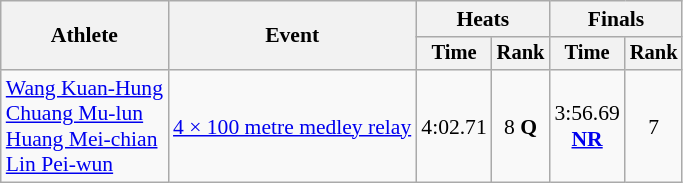<table class=wikitable style="font-size:90%; text-align:center">
<tr>
<th rowspan="2">Athlete</th>
<th rowspan="2">Event</th>
<th colspan="2">Heats</th>
<th colspan="2">Finals</th>
</tr>
<tr style="font-size:95%">
<th>Time</th>
<th>Rank</th>
<th>Time</th>
<th>Rank</th>
</tr>
<tr>
<td align="left"><a href='#'>Wang Kuan-Hung</a><br><a href='#'>Chuang Mu-lun</a><br><a href='#'>Huang Mei-chian</a><br><a href='#'>Lin Pei-wun</a></td>
<td align="left"><a href='#'>4 × 100 metre medley relay</a></td>
<td>4:02.71</td>
<td>8 <strong>Q</strong></td>
<td>3:56.69<br><strong><a href='#'>NR</a></strong></td>
<td>7</td>
</tr>
</table>
